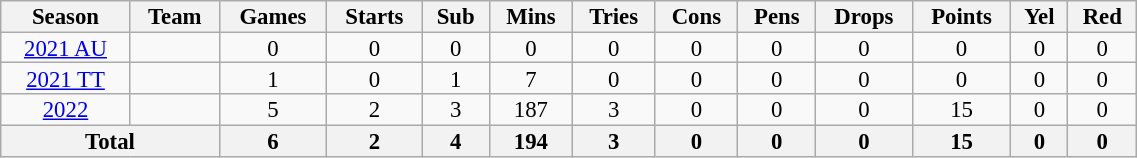<table class="wikitable" style="text-align:center; line-height:90%; font-size:95%; width:60%;">
<tr>
<th>Season</th>
<th>Team</th>
<th>Games</th>
<th>Starts</th>
<th>Sub</th>
<th>Mins</th>
<th>Tries</th>
<th>Cons</th>
<th>Pens</th>
<th>Drops</th>
<th>Points</th>
<th>Yel</th>
<th>Red</th>
</tr>
<tr>
<td><a href='#'>2021 AU</a></td>
<td></td>
<td>0</td>
<td>0</td>
<td>0</td>
<td>0</td>
<td>0</td>
<td>0</td>
<td>0</td>
<td>0</td>
<td>0</td>
<td>0</td>
<td>0</td>
</tr>
<tr>
<td><a href='#'>2021 TT</a></td>
<td></td>
<td>1</td>
<td>0</td>
<td>1</td>
<td>7</td>
<td>0</td>
<td>0</td>
<td>0</td>
<td>0</td>
<td>0</td>
<td>0</td>
<td>0</td>
</tr>
<tr>
<td><a href='#'>2022</a></td>
<td></td>
<td>5</td>
<td>2</td>
<td>3</td>
<td>187</td>
<td>3</td>
<td>0</td>
<td>0</td>
<td>0</td>
<td>15</td>
<td>0</td>
<td>0</td>
</tr>
<tr>
<th colspan="2">Total</th>
<th>6</th>
<th>2</th>
<th>4</th>
<th>194</th>
<th>3</th>
<th>0</th>
<th>0</th>
<th>0</th>
<th>15</th>
<th>0</th>
<th>0</th>
</tr>
</table>
